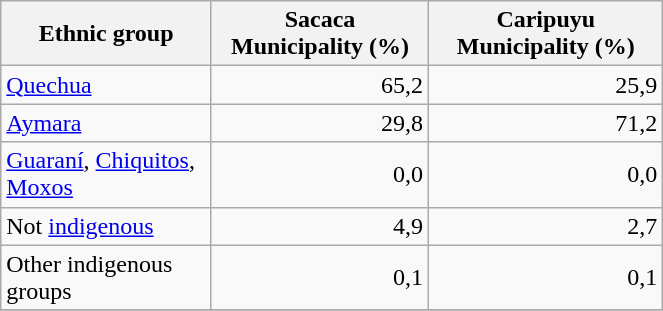<table class="wikitable" border="1" style="width:35%;" border="1">
<tr bgcolor=#EFEFEF>
<th><strong>Ethnic group</strong></th>
<th><strong>Sacaca Municipality (%)</strong></th>
<th><strong>Caripuyu Municipality (%)</strong></th>
</tr>
<tr>
<td><a href='#'>Quechua</a></td>
<td align="right">65,2</td>
<td align="right">25,9</td>
</tr>
<tr>
<td><a href='#'>Aymara</a></td>
<td align="right">29,8</td>
<td align="right">71,2</td>
</tr>
<tr>
<td><a href='#'>Guaraní</a>, <a href='#'>Chiquitos</a>, <a href='#'>Moxos</a></td>
<td align="right">0,0</td>
<td align="right">0,0</td>
</tr>
<tr>
<td>Not <a href='#'>indigenous</a></td>
<td align="right">4,9</td>
<td align="right">2,7</td>
</tr>
<tr>
<td>Other indigenous groups</td>
<td align="right">0,1</td>
<td align="right">0,1</td>
</tr>
<tr>
</tr>
</table>
